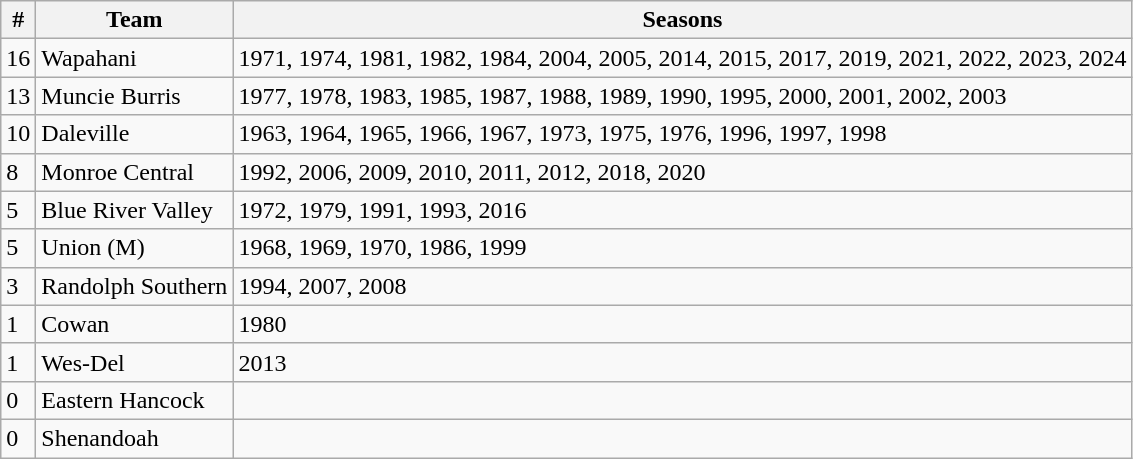<table class="wikitable" style=>
<tr>
<th>#</th>
<th>Team</th>
<th>Seasons</th>
</tr>
<tr>
<td>16</td>
<td>Wapahani</td>
<td>1971, 1974, 1981, 1982, 1984, 2004, 2005, 2014, 2015, 2017, 2019, 2021, 2022, 2023, 2024</td>
</tr>
<tr>
<td>13</td>
<td>Muncie Burris</td>
<td>1977, 1978, 1983, 1985, 1987, 1988, 1989, 1990, 1995, 2000, 2001, 2002, 2003</td>
</tr>
<tr>
<td>10</td>
<td>Daleville</td>
<td>1963, 1964, 1965, 1966, 1967, 1973, 1975, 1976, 1996, 1997, 1998</td>
</tr>
<tr>
<td>8</td>
<td>Monroe Central</td>
<td>1992, 2006, 2009, 2010, 2011, 2012, 2018, 2020</td>
</tr>
<tr>
<td>5</td>
<td>Blue River Valley</td>
<td>1972, 1979, 1991, 1993, 2016</td>
</tr>
<tr>
<td>5</td>
<td>Union (M)</td>
<td>1968, 1969, 1970, 1986, 1999</td>
</tr>
<tr>
<td>3</td>
<td>Randolph Southern</td>
<td>1994, 2007, 2008</td>
</tr>
<tr>
<td>1</td>
<td>Cowan</td>
<td>1980</td>
</tr>
<tr>
<td>1</td>
<td>Wes-Del</td>
<td>2013</td>
</tr>
<tr>
<td>0</td>
<td>Eastern Hancock</td>
<td></td>
</tr>
<tr>
<td>0</td>
<td>Shenandoah</td>
<td></td>
</tr>
</table>
